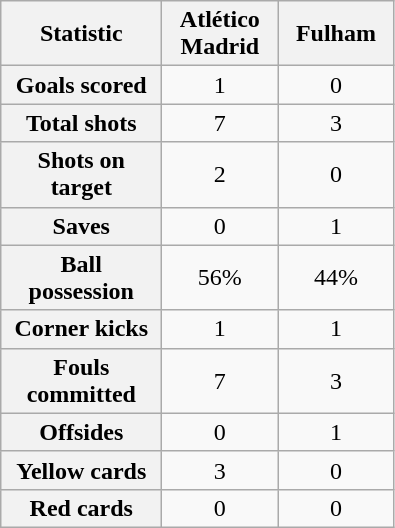<table class="wikitable plainrowheaders" style="text-align:center">
<tr>
<th scope="col" style="width:100px">Statistic</th>
<th scope="col" style="width:70px">Atlético Madrid</th>
<th scope="col" style="width:70px">Fulham</th>
</tr>
<tr>
<th scope=row>Goals scored</th>
<td>1</td>
<td>0</td>
</tr>
<tr>
<th scope=row>Total shots</th>
<td>7</td>
<td>3</td>
</tr>
<tr>
<th scope=row>Shots on target</th>
<td>2</td>
<td>0</td>
</tr>
<tr>
<th scope=row>Saves</th>
<td>0</td>
<td>1</td>
</tr>
<tr>
<th scope=row>Ball possession</th>
<td>56%</td>
<td>44%</td>
</tr>
<tr>
<th scope=row>Corner kicks</th>
<td>1</td>
<td>1</td>
</tr>
<tr>
<th scope=row>Fouls committed</th>
<td>7</td>
<td>3</td>
</tr>
<tr>
<th scope=row>Offsides</th>
<td>0</td>
<td>1</td>
</tr>
<tr>
<th scope=row>Yellow cards</th>
<td>3</td>
<td>0</td>
</tr>
<tr>
<th scope=row>Red cards</th>
<td>0</td>
<td>0</td>
</tr>
</table>
